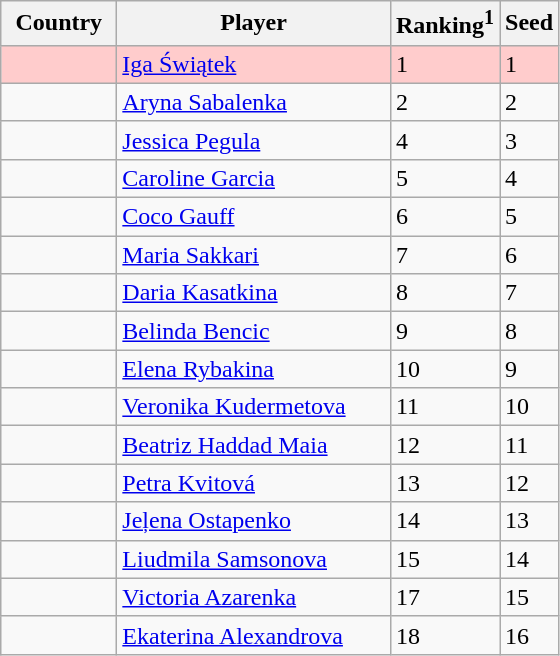<table class="sortable wikitable">
<tr>
<th width="70">Country</th>
<th width="175">Player</th>
<th>Ranking<sup>1</sup></th>
<th>Seed</th>
</tr>
<tr style="background:#fcc;">
<td></td>
<td><a href='#'>Iga Świątek</a></td>
<td>1</td>
<td>1</td>
</tr>
<tr>
<td></td>
<td><a href='#'>Aryna Sabalenka</a></td>
<td>2</td>
<td>2</td>
</tr>
<tr>
<td></td>
<td><a href='#'>Jessica Pegula</a></td>
<td>4</td>
<td>3</td>
</tr>
<tr>
<td></td>
<td><a href='#'>Caroline Garcia</a></td>
<td>5</td>
<td>4</td>
</tr>
<tr>
<td></td>
<td><a href='#'>Coco Gauff</a></td>
<td>6</td>
<td>5</td>
</tr>
<tr>
<td></td>
<td><a href='#'>Maria Sakkari</a></td>
<td>7</td>
<td>6</td>
</tr>
<tr>
<td></td>
<td><a href='#'>Daria Kasatkina</a></td>
<td>8</td>
<td>7</td>
</tr>
<tr>
<td></td>
<td><a href='#'>Belinda Bencic</a></td>
<td>9</td>
<td>8</td>
</tr>
<tr>
<td></td>
<td><a href='#'>Elena Rybakina</a></td>
<td>10</td>
<td>9</td>
</tr>
<tr>
<td></td>
<td><a href='#'>Veronika Kudermetova</a></td>
<td>11</td>
<td>10</td>
</tr>
<tr>
<td></td>
<td><a href='#'>Beatriz Haddad Maia</a></td>
<td>12</td>
<td>11</td>
</tr>
<tr>
<td></td>
<td><a href='#'>Petra Kvitová</a></td>
<td>13</td>
<td>12</td>
</tr>
<tr>
<td></td>
<td><a href='#'>Jeļena Ostapenko</a></td>
<td>14</td>
<td>13</td>
</tr>
<tr>
<td></td>
<td><a href='#'>Liudmila Samsonova</a></td>
<td>15</td>
<td>14</td>
</tr>
<tr>
<td></td>
<td><a href='#'>Victoria Azarenka</a></td>
<td>17</td>
<td>15</td>
</tr>
<tr>
<td></td>
<td><a href='#'>Ekaterina Alexandrova</a></td>
<td>18</td>
<td>16</td>
</tr>
</table>
